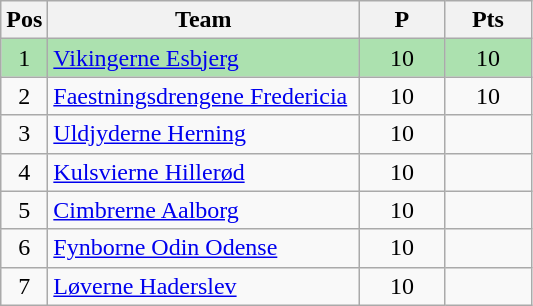<table class="wikitable" style="font-size: 100%">
<tr>
<th width=20>Pos</th>
<th width=200>Team</th>
<th width=50>P</th>
<th width=50>Pts</th>
</tr>
<tr align=center style="background:#ACE1AF;">
<td>1</td>
<td align="left"><a href='#'>Vikingerne Esbjerg</a></td>
<td>10</td>
<td>10</td>
</tr>
<tr align=center>
<td>2</td>
<td align="left"><a href='#'>Faestningsdrengene Fredericia</a></td>
<td>10</td>
<td>10</td>
</tr>
<tr align=center>
<td>3</td>
<td align="left"><a href='#'>Uldjyderne Herning</a></td>
<td>10</td>
<td></td>
</tr>
<tr align=center>
<td>4</td>
<td align="left"><a href='#'>Kulsvierne Hillerød</a></td>
<td>10</td>
<td></td>
</tr>
<tr align=center>
<td>5</td>
<td align="left"><a href='#'>Cimbrerne Aalborg</a></td>
<td>10</td>
<td></td>
</tr>
<tr align=center>
<td>6</td>
<td align="left"><a href='#'>Fynborne Odin Odense</a></td>
<td>10</td>
<td></td>
</tr>
<tr align=center>
<td>7</td>
<td align="left"><a href='#'>Løverne Haderslev</a></td>
<td>10</td>
<td></td>
</tr>
</table>
